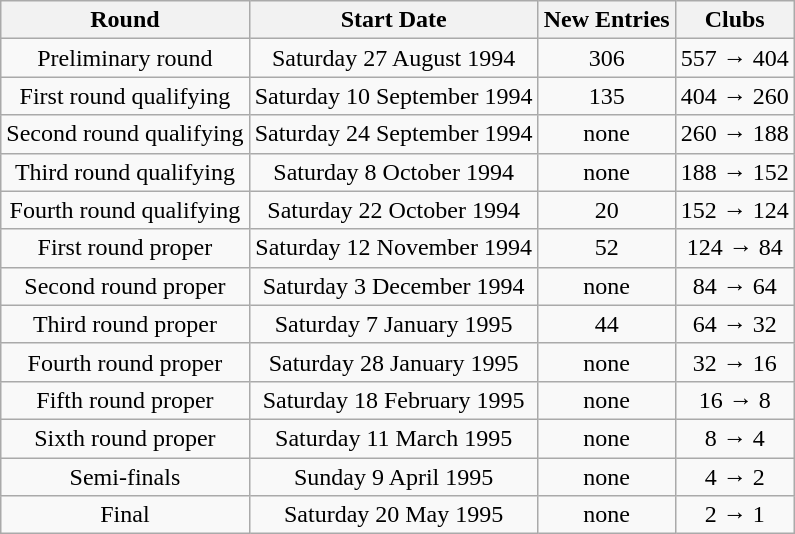<table class="wikitable" style="text-align: center">
<tr>
<th>Round</th>
<th>Start Date</th>
<th>New Entries</th>
<th>Clubs</th>
</tr>
<tr>
<td>Preliminary round</td>
<td>Saturday 27 August 1994</td>
<td>306</td>
<td>557 → 404</td>
</tr>
<tr>
<td>First round qualifying</td>
<td>Saturday 10 September 1994</td>
<td>135</td>
<td>404 → 260</td>
</tr>
<tr>
<td>Second round qualifying</td>
<td>Saturday 24 September 1994</td>
<td>none</td>
<td>260 → 188</td>
</tr>
<tr>
<td>Third round qualifying</td>
<td>Saturday 8 October 1994</td>
<td>none</td>
<td>188 → 152</td>
</tr>
<tr>
<td>Fourth round qualifying</td>
<td>Saturday 22 October 1994</td>
<td>20</td>
<td>152 → 124</td>
</tr>
<tr>
<td>First round proper</td>
<td>Saturday 12 November 1994</td>
<td>52</td>
<td>124 → 84</td>
</tr>
<tr>
<td>Second round proper</td>
<td>Saturday 3 December 1994</td>
<td>none</td>
<td>84 → 64</td>
</tr>
<tr>
<td>Third round proper</td>
<td>Saturday 7 January 1995</td>
<td>44</td>
<td>64 → 32</td>
</tr>
<tr>
<td>Fourth round proper</td>
<td>Saturday 28 January 1995</td>
<td>none</td>
<td>32 → 16</td>
</tr>
<tr>
<td>Fifth round proper</td>
<td>Saturday 18 February 1995</td>
<td>none</td>
<td>16 → 8</td>
</tr>
<tr>
<td>Sixth round proper</td>
<td>Saturday 11 March 1995</td>
<td>none</td>
<td>8 → 4</td>
</tr>
<tr>
<td>Semi-finals</td>
<td>Sunday 9 April 1995</td>
<td>none</td>
<td>4 → 2</td>
</tr>
<tr>
<td>Final</td>
<td>Saturday 20 May 1995</td>
<td>none</td>
<td>2 → 1</td>
</tr>
</table>
